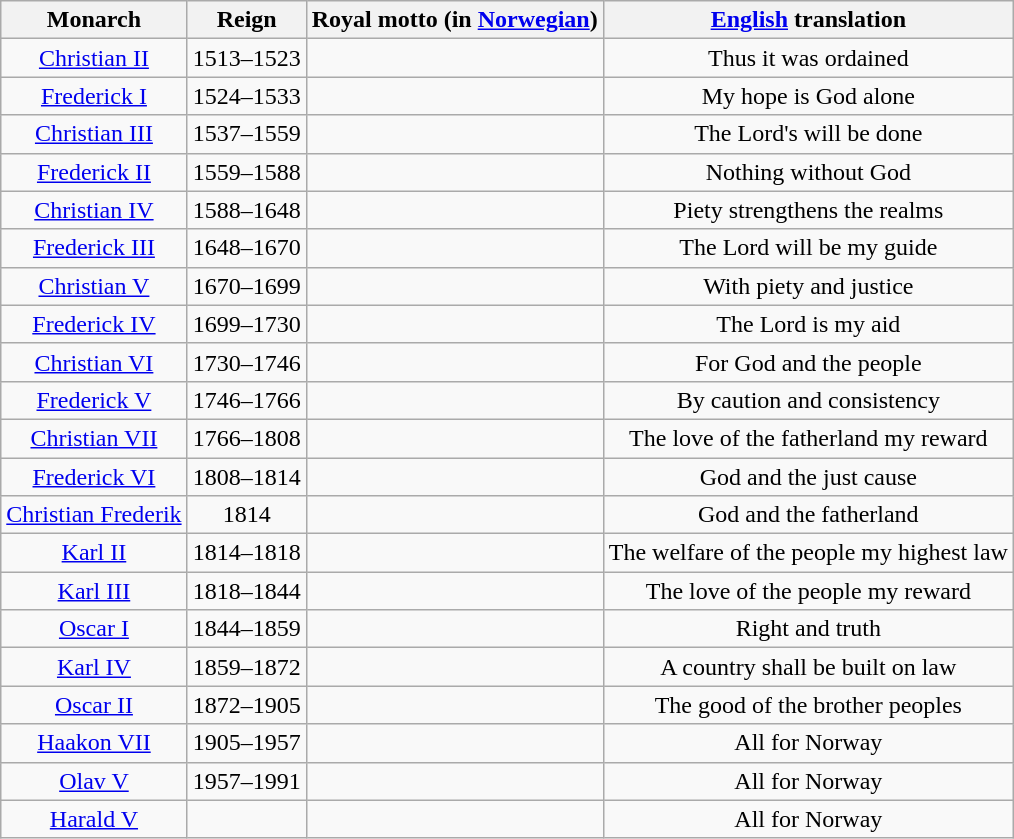<table class="wikitable" style="text-align:center;">
<tr>
<th>Monarch</th>
<th>Reign</th>
<th>Royal motto (in <a href='#'>Norwegian</a>)</th>
<th><a href='#'>English</a> translation</th>
</tr>
<tr>
<td><a href='#'>Christian II</a></td>
<td>1513–1523</td>
<td></td>
<td>Thus it was ordained</td>
</tr>
<tr>
<td><a href='#'>Frederick I</a></td>
<td>1524–1533</td>
<td></td>
<td>My hope is God alone</td>
</tr>
<tr>
<td><a href='#'>Christian III</a></td>
<td>1537–1559</td>
<td></td>
<td>The Lord's will be done</td>
</tr>
<tr>
<td><a href='#'>Frederick II</a></td>
<td>1559–1588</td>
<td></td>
<td>Nothing without God</td>
</tr>
<tr>
<td><a href='#'>Christian IV</a></td>
<td>1588–1648</td>
<td></td>
<td>Piety strengthens the realms</td>
</tr>
<tr>
<td><a href='#'>Frederick III</a></td>
<td>1648–1670</td>
<td></td>
<td>The Lord will be my guide</td>
</tr>
<tr>
<td><a href='#'>Christian V</a></td>
<td>1670–1699</td>
<td></td>
<td>With piety and justice</td>
</tr>
<tr>
<td><a href='#'>Frederick IV</a></td>
<td>1699–1730</td>
<td></td>
<td>The Lord is my aid</td>
</tr>
<tr>
<td><a href='#'>Christian VI</a></td>
<td>1730–1746</td>
<td></td>
<td>For God and the people</td>
</tr>
<tr>
<td><a href='#'>Frederick V</a></td>
<td>1746–1766</td>
<td></td>
<td>By caution and consistency</td>
</tr>
<tr>
<td><a href='#'>Christian VII</a></td>
<td>1766–1808</td>
<td></td>
<td>The love of the fatherland my reward</td>
</tr>
<tr>
<td><a href='#'>Frederick VI</a></td>
<td>1808–1814</td>
<td></td>
<td>God and the just cause</td>
</tr>
<tr>
<td><a href='#'>Christian Frederik</a></td>
<td>1814</td>
<td></td>
<td>God and the fatherland</td>
</tr>
<tr>
<td><a href='#'>Karl II</a></td>
<td>1814–1818</td>
<td></td>
<td>The welfare of the people my highest law </td>
</tr>
<tr>
<td><a href='#'>Karl III</a></td>
<td>1818–1844</td>
<td></td>
<td>The love of the people my reward</td>
</tr>
<tr>
<td><a href='#'>Oscar I</a></td>
<td>1844–1859</td>
<td></td>
<td>Right and truth</td>
</tr>
<tr>
<td><a href='#'>Karl IV</a></td>
<td>1859–1872</td>
<td></td>
<td>A country shall be built on law</td>
</tr>
<tr>
<td><a href='#'>Oscar II</a></td>
<td>1872–1905</td>
<td></td>
<td>The good of the brother peoples</td>
</tr>
<tr>
<td><a href='#'>Haakon VII</a></td>
<td>1905–1957</td>
<td></td>
<td>All for Norway </td>
</tr>
<tr>
<td><a href='#'>Olav V</a></td>
<td>1957–1991</td>
<td></td>
<td>All for Norway</td>
</tr>
<tr>
<td><a href='#'>Harald V</a></td>
<td></td>
<td></td>
<td>All for Norway</td>
</tr>
</table>
